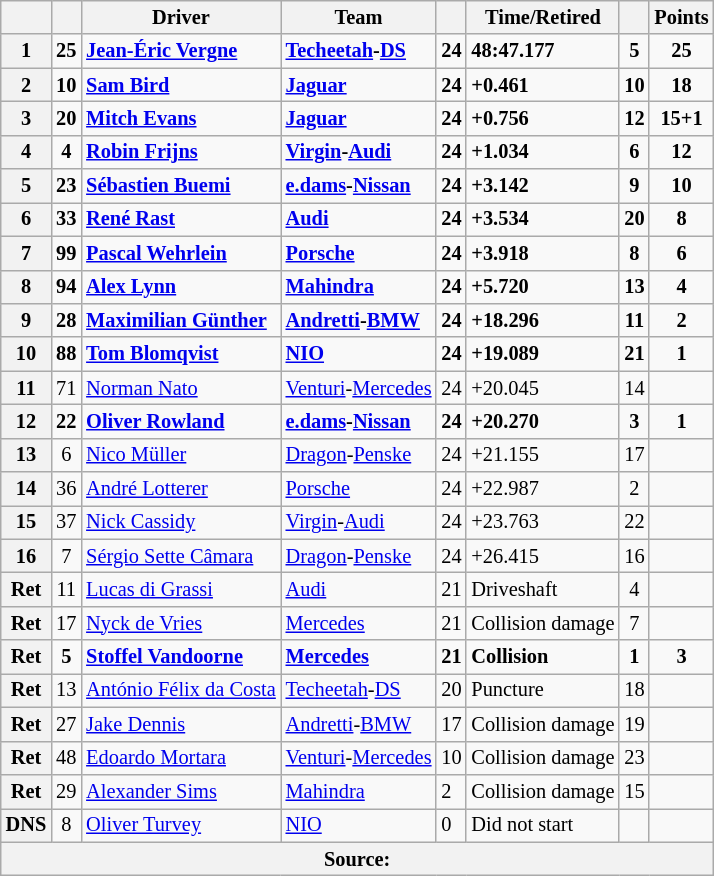<table class="wikitable sortable" style="font-size: 85%">
<tr>
<th scope="col"></th>
<th scope="col"></th>
<th scope="col">Driver</th>
<th scope="col">Team</th>
<th scope="col"></th>
<th scope="col" class="unsortable">Time/Retired</th>
<th scope="col"></th>
<th scope="col">Points</th>
</tr>
<tr>
<th scope="row">1</th>
<td align="center"><strong>25</strong></td>
<td data-sort-value="JEV"> <strong><a href='#'>Jean-Éric Vergne</a></strong></td>
<td><strong><a href='#'>Techeetah</a>-<a href='#'>DS</a></strong></td>
<td><strong>24</strong></td>
<td><strong>48:47.177</strong></td>
<td align="center"><strong>5</strong></td>
<td align="center"><strong>25</strong></td>
</tr>
<tr>
<th scope="row">2</th>
<td align="center"><strong>10</strong></td>
<td data-sort-value="BIR"> <strong><a href='#'>Sam Bird</a></strong></td>
<td><strong><a href='#'>Jaguar</a></strong></td>
<td><strong>24</strong></td>
<td><strong>+0.461</strong></td>
<td align="center"><strong>10</strong></td>
<td align="center"><strong>18</strong></td>
</tr>
<tr>
<th scope="row">3</th>
<td align="center"><strong>20</strong></td>
<td data-sort-value="EVA"> <strong><a href='#'>Mitch Evans</a></strong></td>
<td><strong><a href='#'>Jaguar</a></strong></td>
<td><strong>24</strong></td>
<td><strong>+0.756</strong></td>
<td align="center"><strong>12</strong></td>
<td align="center"><strong>15+1</strong></td>
</tr>
<tr>
<th scope="row">4</th>
<td align="center"><strong>4</strong></td>
<td data-sort-value="FRI"> <strong><a href='#'>Robin Frijns</a></strong></td>
<td><strong><a href='#'>Virgin</a>-<a href='#'>Audi</a></strong></td>
<td><strong>24</strong></td>
<td><strong>+1.034</strong></td>
<td align="center"><strong>6</strong></td>
<td align="center"><strong>12</strong></td>
</tr>
<tr>
<th scope="row">5</th>
<td align="center"><strong>23</strong></td>
<td data-sort-value="BUE"> <strong><a href='#'>Sébastien Buemi</a></strong></td>
<td><strong><a href='#'>e.dams</a>-<a href='#'>Nissan</a></strong></td>
<td><strong>24</strong></td>
<td><strong>+3.142</strong></td>
<td align="center"><strong>9</strong></td>
<td align="center"><strong>10</strong></td>
</tr>
<tr>
<th scope="row">6</th>
<td align="center"><strong>33</strong></td>
<td data-sort-value="RAS"> <strong><a href='#'>René Rast</a></strong></td>
<td><strong><a href='#'>Audi</a></strong></td>
<td><strong>24</strong></td>
<td><strong>+3.534</strong></td>
<td align="center"><strong>20</strong></td>
<td align="center"><strong>8</strong></td>
</tr>
<tr>
<th scope="row">7</th>
<td align="center"><strong>99</strong></td>
<td data-sort-value="WEH"> <strong><a href='#'>Pascal Wehrlein</a></strong></td>
<td><strong><a href='#'>Porsche</a></strong></td>
<td><strong>24</strong></td>
<td><strong>+3.918</strong></td>
<td align="center"><strong>8</strong></td>
<td align="center"><strong>6</strong></td>
</tr>
<tr>
<th scope="row">8</th>
<td align="center"><strong>94</strong></td>
<td data-sort-value="LYN"> <strong><a href='#'>Alex Lynn</a></strong></td>
<td><strong><a href='#'>Mahindra</a></strong></td>
<td><strong>24</strong></td>
<td><strong>+5.720</strong></td>
<td align="center"><strong>13</strong></td>
<td align="center"><strong>4</strong></td>
</tr>
<tr>
<th scope="row">9</th>
<td align="center"><strong>28</strong></td>
<td data-sort-value="GUE"> <strong><a href='#'>Maximilian Günther</a></strong></td>
<td><strong><a href='#'>Andretti</a>-<a href='#'>BMW</a></strong></td>
<td><strong>24</strong></td>
<td><strong>+18.296</strong></td>
<td align="center"><strong>11</strong></td>
<td align="center"><strong>2</strong></td>
</tr>
<tr>
<th scope="row">10</th>
<td align="center"><strong>88</strong></td>
<td data-sort-value="BLO"> <strong><a href='#'>Tom Blomqvist</a></strong></td>
<td><strong><a href='#'>NIO</a></strong></td>
<td><strong>24</strong></td>
<td><strong>+19.089</strong></td>
<td align="center"><strong>21</strong></td>
<td align="center"><strong>1</strong></td>
</tr>
<tr>
<th scope="row">11</th>
<td align="center">71</td>
<td data-sort-value="NAT"> <a href='#'>Norman Nato</a></td>
<td><a href='#'>Venturi</a>-<a href='#'>Mercedes</a></td>
<td>24</td>
<td>+20.045</td>
<td align="center">14</td>
<td align="center"></td>
</tr>
<tr>
<th scope="row">12</th>
<td align="center"><strong>22</strong></td>
<td data-sort-value="ROW"> <strong><a href='#'>Oliver Rowland</a></strong></td>
<td><strong><a href='#'>e.dams</a>-<a href='#'>Nissan</a></strong></td>
<td><strong>24</strong></td>
<td><strong>+20.270</strong></td>
<td align="center"><strong>3</strong></td>
<td align="center"><strong>1</strong></td>
</tr>
<tr>
<th scope="row">13</th>
<td align="center">6</td>
<td data-sort-value="MUL"> <a href='#'>Nico Müller</a></td>
<td><a href='#'>Dragon</a>-<a href='#'>Penske</a></td>
<td>24</td>
<td>+21.155</td>
<td align="center">17</td>
<td align="center"></td>
</tr>
<tr>
<th scope="row">14</th>
<td align="center">36</td>
<td data-sort-value="LOT"> <a href='#'>André Lotterer</a></td>
<td><a href='#'>Porsche</a></td>
<td>24</td>
<td>+22.987</td>
<td align="center">2</td>
<td align="center"></td>
</tr>
<tr>
<th scope="row">15</th>
<td align="center">37</td>
<td data-sort-value="CAS"> <a href='#'>Nick Cassidy</a></td>
<td><a href='#'>Virgin</a>-<a href='#'>Audi</a></td>
<td>24</td>
<td>+23.763</td>
<td align="center">22</td>
<td align="center"></td>
</tr>
<tr>
<th scope="row">16</th>
<td align="center">7</td>
<td data-sort-value="SET"> <a href='#'>Sérgio Sette Câmara</a></td>
<td><a href='#'>Dragon</a>-<a href='#'>Penske</a></td>
<td>24</td>
<td>+26.415</td>
<td align="center">16</td>
<td align="center"></td>
</tr>
<tr>
<th scope="row">Ret</th>
<td align="center">11</td>
<td data-sort-value="DIG"> <a href='#'>Lucas di Grassi</a></td>
<td><a href='#'>Audi</a></td>
<td>21</td>
<td>Driveshaft</td>
<td align="center">4</td>
<td align="center"></td>
</tr>
<tr>
<th scope="row">Ret</th>
<td align="center">17</td>
<td data-sort-value="DEV"> <a href='#'>Nyck de Vries</a></td>
<td><a href='#'>Mercedes</a></td>
<td>21</td>
<td>Collision damage</td>
<td align="center">7</td>
<td align="center"></td>
</tr>
<tr>
<th scope="row">Ret</th>
<td align="center"><strong>5</strong></td>
<td data-sort-value="VAN"> <strong><a href='#'>Stoffel Vandoorne</a></strong></td>
<td><strong><a href='#'>Mercedes</a></strong></td>
<td><strong>21</strong></td>
<td><strong>Collision</strong></td>
<td align="center"><strong>1</strong></td>
<td align="center"><strong>3</strong></td>
</tr>
<tr>
<th scope="row">Ret</th>
<td align="center">13</td>
<td data-sort-value="DAC"> <a href='#'>António Félix da Costa</a></td>
<td><a href='#'>Techeetah</a>-<a href='#'>DS</a></td>
<td>20</td>
<td>Puncture</td>
<td align="center">18</td>
<td align="center"></td>
</tr>
<tr>
<th scope="row">Ret</th>
<td align="center">27</td>
<td data-sort-value="DEN"> <a href='#'>Jake Dennis</a></td>
<td><a href='#'>Andretti</a>-<a href='#'>BMW</a></td>
<td>17</td>
<td>Collision damage</td>
<td align="center">19</td>
<td align="center"></td>
</tr>
<tr>
<th scope="row">Ret</th>
<td align="center">48</td>
<td data-sort-value="MOR"> <a href='#'>Edoardo Mortara</a></td>
<td><a href='#'>Venturi</a>-<a href='#'>Mercedes</a></td>
<td>10</td>
<td>Collision damage</td>
<td align="center">23</td>
<td align="center"></td>
</tr>
<tr>
<th scope="row">Ret</th>
<td align="center">29</td>
<td data-sort-value="SIM"> <a href='#'>Alexander Sims</a></td>
<td><a href='#'>Mahindra</a></td>
<td>2</td>
<td>Collision damage</td>
<td align="center">15</td>
<td align="center"></td>
</tr>
<tr>
<th scope="row">DNS</th>
<td align="center">8</td>
<td data-sort-value="TUR"> <a href='#'>Oliver Turvey</a></td>
<td><a href='#'>NIO</a></td>
<td>0</td>
<td>Did not start</td>
<td align="center" data-sort-value="24"></td>
<td align="center"></td>
</tr>
<tr>
<th colspan="8">Source:</th>
</tr>
</table>
